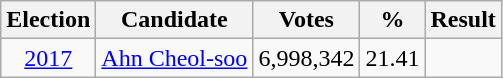<table class="wikitable" style="text-align:center">
<tr>
<th>Election</th>
<th>Candidate</th>
<th>Votes</th>
<th>%</th>
<th>Result</th>
</tr>
<tr>
<td><a href='#'>2017</a></td>
<td><a href='#'>Ahn Cheol-soo</a></td>
<td>6,998,342</td>
<td>21.41</td>
<td></td>
</tr>
</table>
